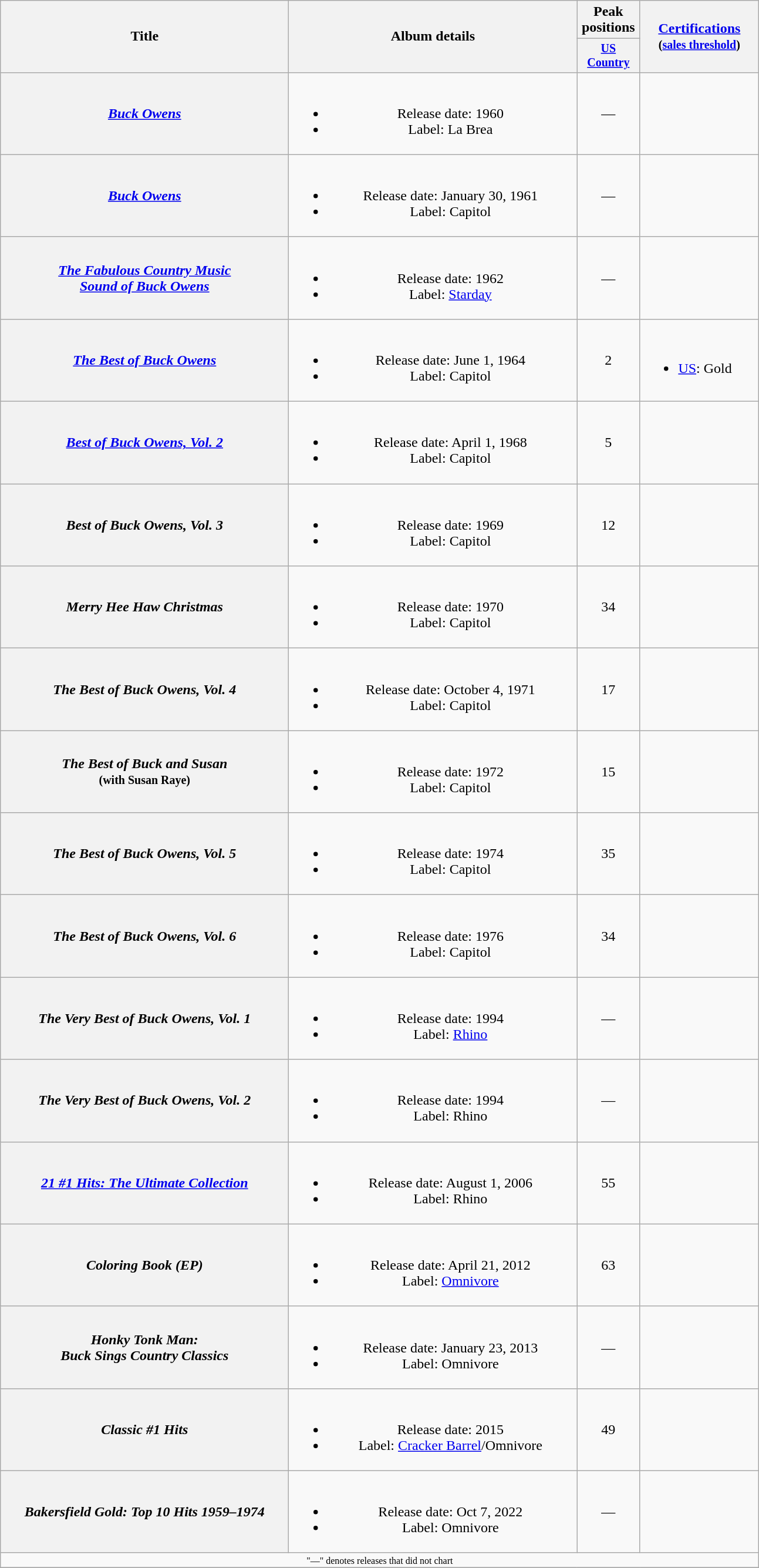<table class="wikitable plainrowheaders" style="text-align:center;">
<tr>
<th rowspan="2" style="width:20em;">Title</th>
<th rowspan="2" style="width:20em;">Album details</th>
<th colspan="1">Peak positions</th>
<th rowspan="2" style="width:8em;"><a href='#'>Certifications</a><br><small>(<a href='#'>sales threshold</a>)</small></th>
</tr>
<tr style="font-size:smaller;">
<th width=65><a href='#'>US Country</a><br></th>
</tr>
<tr>
<th scope="row"><em><a href='#'>Buck Owens</a></em></th>
<td><br><ul><li>Release date: 1960</li><li>Label: La Brea</li></ul></td>
<td>—</td>
<td></td>
</tr>
<tr>
<th scope="row"><em><a href='#'>Buck Owens</a></em></th>
<td><br><ul><li>Release date: January 30, 1961</li><li>Label: Capitol</li></ul></td>
<td>—</td>
<td></td>
</tr>
<tr>
<th scope="row"><em><a href='#'>The Fabulous Country Music<br>Sound of Buck Owens</a></em></th>
<td><br><ul><li>Release date: 1962</li><li>Label: <a href='#'>Starday</a></li></ul></td>
<td>—</td>
<td></td>
</tr>
<tr>
<th scope="row"><em><a href='#'>The Best of Buck Owens</a></em></th>
<td><br><ul><li>Release date: June 1, 1964</li><li>Label: Capitol</li></ul></td>
<td>2</td>
<td align="left"><br><ul><li><a href='#'>US</a>: Gold</li></ul></td>
</tr>
<tr>
<th scope="row"><em><a href='#'>Best of Buck Owens, Vol. 2</a></em></th>
<td><br><ul><li>Release date: April 1, 1968</li><li>Label: Capitol</li></ul></td>
<td>5</td>
<td></td>
</tr>
<tr>
<th scope="row"><em>Best of Buck Owens, Vol. 3</em></th>
<td><br><ul><li>Release date: 1969</li><li>Label: Capitol</li></ul></td>
<td>12</td>
<td></td>
</tr>
<tr>
<th scope="row"><em>Merry Hee Haw Christmas</em></th>
<td><br><ul><li>Release date: 1970</li><li>Label: Capitol</li></ul></td>
<td>34</td>
<td></td>
</tr>
<tr>
<th scope="row"><em>The Best of Buck Owens, Vol. 4</em></th>
<td><br><ul><li>Release date: October 4, 1971</li><li>Label: Capitol</li></ul></td>
<td>17</td>
<td></td>
</tr>
<tr>
<th scope="row"><em>The Best of Buck and Susan</em><br><small>(with Susan Raye)</small></th>
<td><br><ul><li>Release date: 1972</li><li>Label: Capitol</li></ul></td>
<td>15</td>
<td></td>
</tr>
<tr>
<th scope="row"><em>The Best of Buck Owens, Vol. 5</em></th>
<td><br><ul><li>Release date: 1974</li><li>Label: Capitol</li></ul></td>
<td>35</td>
<td></td>
</tr>
<tr>
<th scope="row"><em>The Best of Buck Owens, Vol. 6</em></th>
<td><br><ul><li>Release date: 1976</li><li>Label: Capitol</li></ul></td>
<td>34</td>
<td></td>
</tr>
<tr>
<th scope="row"><em>The Very Best of Buck Owens, Vol. 1</em></th>
<td><br><ul><li>Release date: 1994</li><li>Label: <a href='#'>Rhino</a></li></ul></td>
<td>—</td>
<td></td>
</tr>
<tr>
<th scope="row"><em>The Very Best of Buck Owens, Vol. 2</em></th>
<td><br><ul><li>Release date: 1994</li><li>Label: Rhino</li></ul></td>
<td>—</td>
<td></td>
</tr>
<tr>
<th scope="row"><em><a href='#'>21 #1 Hits: The Ultimate Collection</a></em></th>
<td><br><ul><li>Release date: August 1, 2006</li><li>Label: Rhino</li></ul></td>
<td>55</td>
<td></td>
</tr>
<tr>
<th scope="row"><em>Coloring Book (EP)</em></th>
<td><br><ul><li>Release date: April 21, 2012</li><li>Label: <a href='#'>Omnivore</a></li></ul></td>
<td>63</td>
<td></td>
</tr>
<tr>
<th scope="row"><em>Honky Tonk Man:<br>Buck Sings Country Classics</em></th>
<td><br><ul><li>Release date: January 23, 2013</li><li>Label: Omnivore</li></ul></td>
<td>—</td>
<td></td>
</tr>
<tr>
<th scope="row"><em>Classic #1 Hits</em></th>
<td><br><ul><li>Release date: 2015</li><li>Label: <a href='#'>Cracker Barrel</a>/Omnivore</li></ul></td>
<td>49</td>
<td></td>
</tr>
<tr>
<th><em>Bakersfield Gold: Top 10 Hits 1959–1974</em></th>
<td><br><ul><li>Release date: Oct 7, 2022</li><li>Label: Omnivore</li></ul></td>
<td>—</td>
<td></td>
</tr>
<tr>
<td align="center" colspan="4" style="font-size: 8pt">"—" denotes releases that did not chart</td>
</tr>
<tr>
</tr>
</table>
